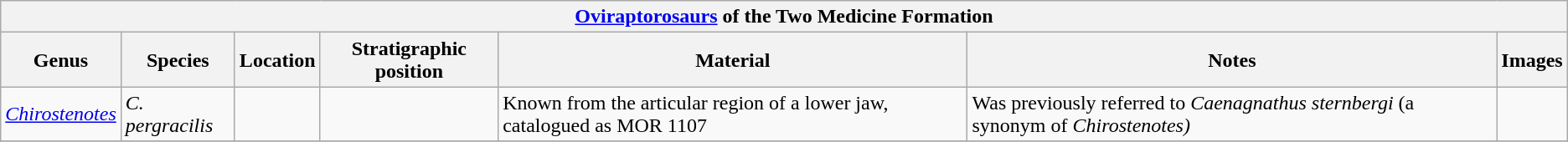<table class="wikitable" align="center">
<tr>
<th colspan="7" align="center"><strong><a href='#'>Oviraptorosaurs</a> of the Two Medicine Formation</strong></th>
</tr>
<tr>
<th>Genus</th>
<th>Species</th>
<th>Location</th>
<th>Stratigraphic position</th>
<th>Material</th>
<th>Notes</th>
<th>Images</th>
</tr>
<tr>
<td><em><a href='#'>Chirostenotes</a></em></td>
<td><em>C. pergracilis</em></td>
<td></td>
<td></td>
<td>Known from the articular region of a lower jaw, catalogued as MOR 1107</td>
<td>Was previously referred to <em>Caenagnathus sternbergi</em> (a synonym of <em>Chirostenotes)</em></td>
<td></td>
</tr>
<tr>
</tr>
</table>
